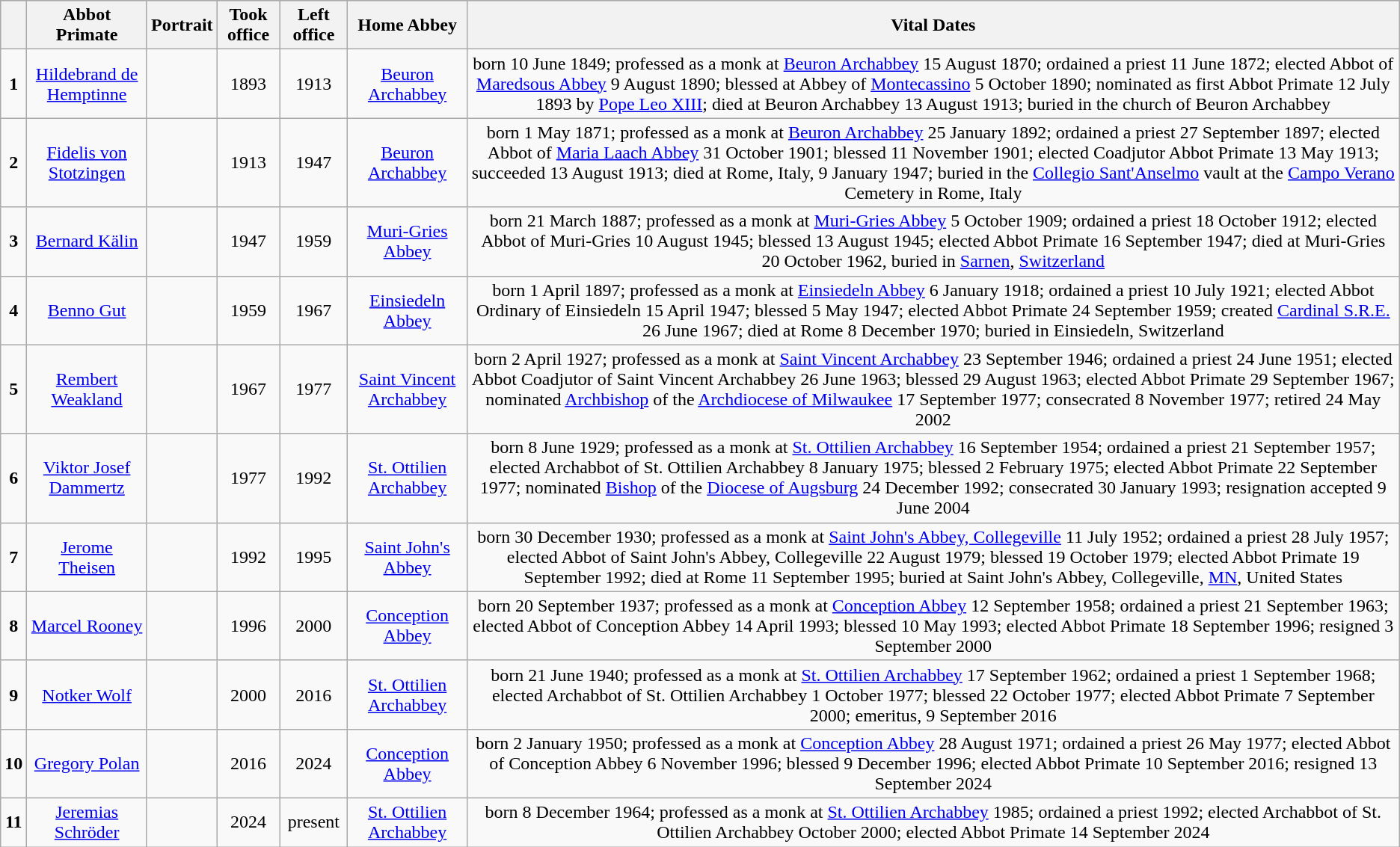<table class="sortable wikitable" style="text-align:center">
<tr style="background:#cccccc">
<th></th>
<th>Abbot Primate</th>
<th class="unsortable">Portrait</th>
<th>Took office</th>
<th>Left office<br></th>
<th>Home Abbey</th>
<th>Vital Dates</th>
</tr>
<tr>
<td><strong>1</strong></td>
<td><a href='#'>Hildebrand de Hemptinne</a></td>
<td></td>
<td>1893</td>
<td>1913</td>
<td><a href='#'>Beuron Archabbey</a></td>
<td>born 10 June 1849; professed as a monk at <a href='#'>Beuron Archabbey</a> 15 August 1870; ordained a priest 11 June 1872; elected Abbot of <a href='#'>Maredsous Abbey</a> 9 August 1890; blessed at Abbey of <a href='#'>Montecassino</a> 5 October 1890; nominated as first Abbot Primate 12 July 1893 by <a href='#'>Pope Leo XIII</a>; died at Beuron Archabbey 13 August 1913; buried in the church of Beuron Archabbey</td>
</tr>
<tr>
<td><strong>2</strong></td>
<td><a href='#'>Fidelis von Stotzingen</a></td>
<td></td>
<td>1913</td>
<td>1947</td>
<td><a href='#'>Beuron Archabbey</a></td>
<td>born 1 May 1871; professed as a monk at <a href='#'>Beuron Archabbey</a> 25 January 1892; ordained a priest 27 September 1897; elected Abbot of <a href='#'>Maria Laach Abbey</a> 31 October 1901; blessed 11 November 1901; elected Coadjutor Abbot Primate 13 May 1913; succeeded 13 August 1913; died at Rome, Italy, 9 January 1947; buried in the <a href='#'>Collegio Sant'Anselmo</a> vault at the <a href='#'>Campo Verano</a> Cemetery in Rome, Italy</td>
</tr>
<tr>
<td><strong>3</strong></td>
<td><a href='#'>Bernard Kälin</a></td>
<td></td>
<td>1947</td>
<td>1959</td>
<td><a href='#'>Muri-Gries Abbey</a></td>
<td>born 21 March 1887; professed as a monk at <a href='#'>Muri-Gries Abbey</a> 5 October 1909; ordained a priest 18 October 1912; elected Abbot of Muri-Gries 10 August 1945; blessed 13 August 1945; elected Abbot Primate 16 September 1947; died at Muri-Gries 20 October 1962, buried in <a href='#'>Sarnen</a>, <a href='#'>Switzerland</a></td>
</tr>
<tr>
<td><strong>4</strong></td>
<td><a href='#'>Benno Gut</a></td>
<td></td>
<td>1959</td>
<td>1967</td>
<td><a href='#'>Einsiedeln Abbey</a></td>
<td>born 1 April 1897; professed as a monk at <a href='#'>Einsiedeln Abbey</a> 6 January 1918; ordained a priest 10 July 1921; elected Abbot Ordinary of Einsiedeln 15 April 1947; blessed 5 May 1947; elected Abbot Primate 24 September 1959; created <a href='#'>Cardinal S.R.E.</a> 26 June 1967; died at Rome 8 December 1970; buried in Einsiedeln, Switzerland</td>
</tr>
<tr>
<td><strong>5</strong></td>
<td><a href='#'>Rembert Weakland</a></td>
<td></td>
<td>1967</td>
<td>1977</td>
<td><a href='#'>Saint Vincent Archabbey</a></td>
<td>born 2 April 1927; professed as a monk at <a href='#'>Saint Vincent Archabbey</a> 23 September 1946; ordained a priest 24 June 1951; elected Abbot Coadjutor of Saint Vincent Archabbey 26 June 1963; blessed 29 August 1963; elected Abbot Primate 29 September 1967; nominated <a href='#'>Archbishop</a> of the <a href='#'>Archdiocese of Milwaukee</a> 17 September 1977; consecrated 8 November 1977; retired 24 May 2002</td>
</tr>
<tr>
<td><strong>6</strong></td>
<td><a href='#'>Viktor Josef Dammertz</a></td>
<td></td>
<td>1977</td>
<td>1992</td>
<td><a href='#'>St. Ottilien Archabbey</a></td>
<td>born 8 June 1929; professed as a monk at <a href='#'>St. Ottilien Archabbey</a> 16 September 1954; ordained a priest 21 September 1957; elected Archabbot of St. Ottilien Archabbey 8 January 1975; blessed 2 February 1975; elected Abbot Primate 22 September 1977; nominated <a href='#'>Bishop</a> of the <a href='#'>Diocese of Augsburg</a> 24 December 1992; consecrated 30 January 1993; resignation accepted 9 June 2004</td>
</tr>
<tr>
<td><strong>7</strong></td>
<td><a href='#'>Jerome Theisen</a></td>
<td></td>
<td>1992</td>
<td>1995</td>
<td><a href='#'>Saint John's Abbey</a></td>
<td>born 30 December 1930; professed as a monk at <a href='#'>Saint John's Abbey, Collegeville</a> 11 July 1952; ordained a priest 28 July 1957; elected Abbot of Saint John's Abbey, Collegeville 22 August 1979; blessed 19 October 1979; elected Abbot Primate 19 September 1992; died at Rome 11 September 1995; buried at Saint John's Abbey, Collegeville, <a href='#'>MN</a>, United States</td>
</tr>
<tr>
<td><strong>8</strong></td>
<td><a href='#'>Marcel Rooney</a></td>
<td></td>
<td>1996</td>
<td>2000</td>
<td><a href='#'>Conception Abbey</a></td>
<td>born 20 September 1937; professed as a monk at <a href='#'>Conception Abbey</a> 12 September 1958; ordained a priest 21 September 1963; elected Abbot of Conception Abbey 14 April 1993; blessed 10 May 1993; elected Abbot Primate 18 September 1996; resigned 3 September 2000</td>
</tr>
<tr>
<td><strong>9</strong></td>
<td><a href='#'>Notker Wolf</a></td>
<td></td>
<td>2000</td>
<td>2016</td>
<td><a href='#'>St. Ottilien Archabbey</a></td>
<td>born 21 June 1940; professed as a monk at <a href='#'>St. Ottilien Archabbey</a> 17 September 1962; ordained a priest 1 September 1968; elected Archabbot of St. Ottilien Archabbey 1 October 1977; blessed 22 October 1977; elected Abbot Primate 7 September 2000; emeritus, 9 September 2016</td>
</tr>
<tr>
<td><strong>10</strong></td>
<td><a href='#'>Gregory Polan</a></td>
<td></td>
<td>2016</td>
<td>2024</td>
<td><a href='#'>Conception Abbey</a></td>
<td>born 2 January 1950; professed as a monk at <a href='#'>Conception Abbey</a> 28 August 1971; ordained a priest 26 May 1977; elected Abbot of Conception Abbey 6 November 1996; blessed 9 December 1996; elected Abbot Primate 10 September 2016; resigned 13 September 2024</td>
</tr>
<tr>
<td><strong>11</strong></td>
<td><a href='#'>Jeremias Schröder</a></td>
<td></td>
<td>2024</td>
<td>present</td>
<td><a href='#'>St. Ottilien Archabbey</a></td>
<td>born 8 December 1964; professed as a monk at <a href='#'>St. Ottilien Archabbey</a> 1985; ordained a priest 1992; elected Archabbot of St. Ottilien Archabbey October 2000; elected Abbot Primate 14 September 2024</td>
</tr>
</table>
